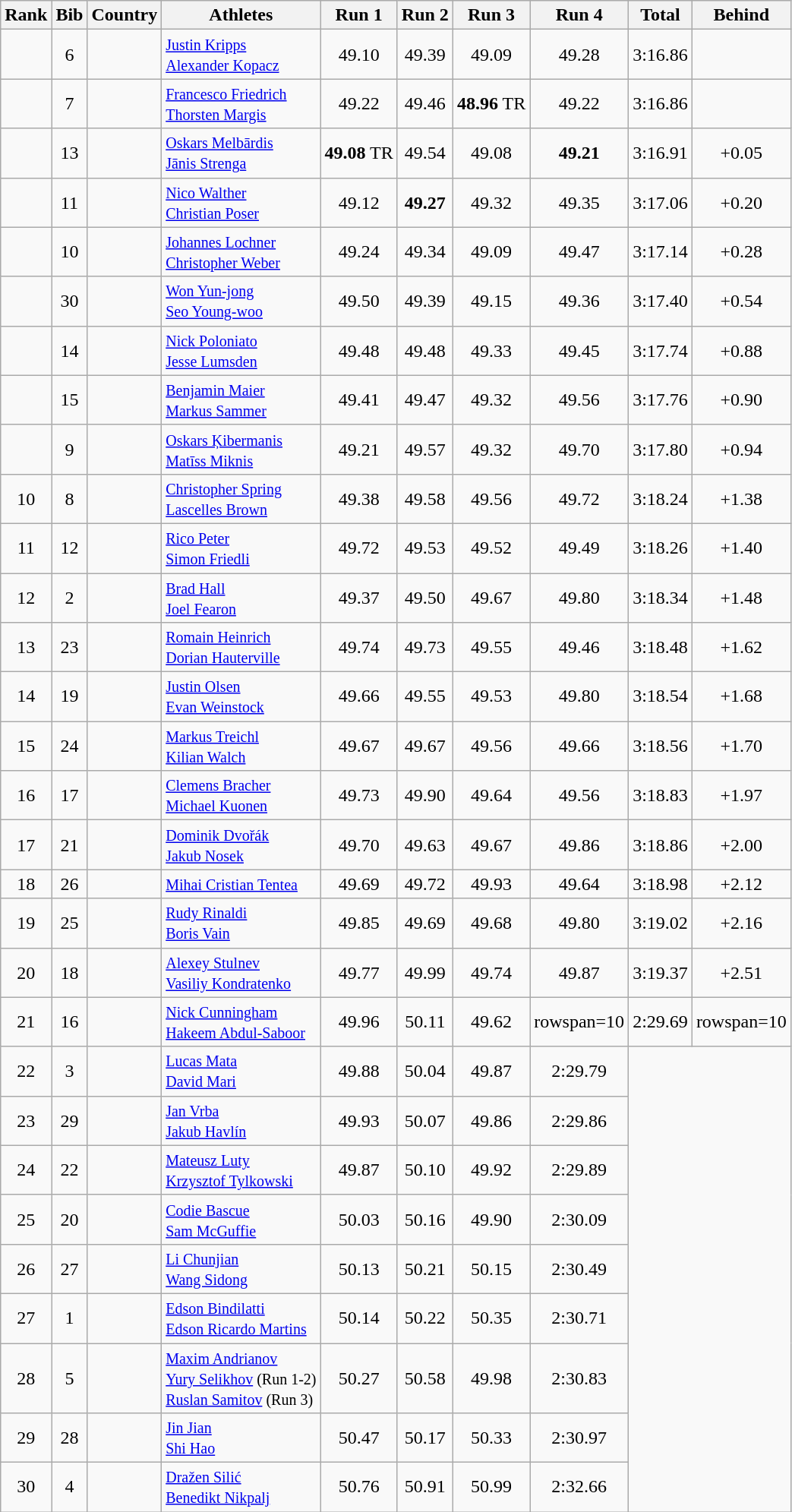<table class="wikitable sortable" style="text-align:center">
<tr>
<th>Rank</th>
<th>Bib</th>
<th>Country</th>
<th>Athletes</th>
<th>Run 1</th>
<th>Run 2</th>
<th>Run 3</th>
<th>Run 4</th>
<th>Total</th>
<th>Behind</th>
</tr>
<tr>
<td></td>
<td>6</td>
<td style="text-align:left;"></td>
<td style="text-align:left;"><small><a href='#'>Justin Kripps</a><br><a href='#'>Alexander Kopacz</a> </small></td>
<td>49.10</td>
<td>49.39</td>
<td>49.09</td>
<td>49.28</td>
<td>3:16.86</td>
<td></td>
</tr>
<tr>
<td></td>
<td>7</td>
<td style="text-align:left;"></td>
<td style="text-align:left;"><small><a href='#'>Francesco Friedrich</a><br><a href='#'>Thorsten Margis</a> </small></td>
<td>49.22</td>
<td>49.46</td>
<td><strong>48.96</strong> TR</td>
<td>49.22</td>
<td>3:16.86</td>
<td></td>
</tr>
<tr>
<td></td>
<td>13</td>
<td style="text-align:left;"></td>
<td style="text-align:left;"><small><a href='#'>Oskars Melbārdis</a><br><a href='#'>Jānis Strenga</a>  </small></td>
<td><strong>49.08</strong> TR</td>
<td>49.54</td>
<td>49.08</td>
<td><strong>49.21</strong></td>
<td>3:16.91</td>
<td>+0.05</td>
</tr>
<tr>
<td></td>
<td>11</td>
<td style="text-align:left;"></td>
<td style="text-align:left;"><small><a href='#'>Nico Walther</a><br><a href='#'>Christian Poser</a>  </small></td>
<td>49.12</td>
<td><strong>49.27</strong></td>
<td>49.32</td>
<td>49.35</td>
<td>3:17.06</td>
<td>+0.20</td>
</tr>
<tr>
<td></td>
<td>10</td>
<td style="text-align:left;"></td>
<td style="text-align:left;"><small><a href='#'>Johannes Lochner</a><br><a href='#'>Christopher Weber</a>  </small></td>
<td>49.24</td>
<td>49.34</td>
<td>49.09</td>
<td>49.47</td>
<td>3:17.14</td>
<td>+0.28</td>
</tr>
<tr>
<td></td>
<td>30</td>
<td style="text-align:left;"></td>
<td style="text-align:left;"><small><a href='#'>Won Yun-jong</a><br><a href='#'>Seo Young-woo</a> </small></td>
<td>49.50</td>
<td>49.39</td>
<td>49.15</td>
<td>49.36</td>
<td>3:17.40</td>
<td>+0.54</td>
</tr>
<tr>
<td></td>
<td>14</td>
<td style="text-align:left;"></td>
<td style="text-align:left;"><small><a href='#'>Nick Poloniato</a><br><a href='#'>Jesse Lumsden</a> </small></td>
<td>49.48</td>
<td>49.48</td>
<td>49.33</td>
<td>49.45</td>
<td>3:17.74</td>
<td>+0.88</td>
</tr>
<tr>
<td></td>
<td>15</td>
<td style="text-align:left;"></td>
<td style="text-align:left;"><small><a href='#'>Benjamin Maier</a><br><a href='#'>Markus Sammer</a>  </small></td>
<td>49.41</td>
<td>49.47</td>
<td>49.32</td>
<td>49.56</td>
<td>3:17.76</td>
<td>+0.90</td>
</tr>
<tr>
<td></td>
<td>9</td>
<td style="text-align:left;"></td>
<td style="text-align:left;"><small><a href='#'>Oskars Ķibermanis</a><br><a href='#'>Matīss Miknis</a> </small></td>
<td>49.21</td>
<td>49.57</td>
<td>49.32</td>
<td>49.70</td>
<td>3:17.80</td>
<td>+0.94</td>
</tr>
<tr>
<td>10</td>
<td>8</td>
<td style="text-align:left;"></td>
<td style="text-align:left;"><small><a href='#'>Christopher Spring</a><br><a href='#'>Lascelles Brown</a> </small></td>
<td>49.38</td>
<td>49.58</td>
<td>49.56</td>
<td>49.72</td>
<td>3:18.24</td>
<td>+1.38</td>
</tr>
<tr>
<td>11</td>
<td>12</td>
<td style="text-align:left;"></td>
<td style="text-align:left;"><small><a href='#'>Rico Peter</a><br><a href='#'>Simon Friedli</a>  </small></td>
<td>49.72</td>
<td>49.53</td>
<td>49.52</td>
<td>49.49</td>
<td>3:18.26</td>
<td>+1.40</td>
</tr>
<tr>
<td>12</td>
<td>2</td>
<td style="text-align:left;"></td>
<td style="text-align:left;"><small><a href='#'>Brad Hall</a><br><a href='#'>Joel Fearon</a>  </small></td>
<td>49.37</td>
<td>49.50</td>
<td>49.67</td>
<td>49.80</td>
<td>3:18.34</td>
<td>+1.48</td>
</tr>
<tr>
<td>13</td>
<td>23</td>
<td style="text-align:left;"></td>
<td style="text-align:left;"><small><a href='#'>Romain Heinrich</a><br><a href='#'>Dorian Hauterville</a>  </small></td>
<td>49.74</td>
<td>49.73</td>
<td>49.55</td>
<td>49.46</td>
<td>3:18.48</td>
<td>+1.62</td>
</tr>
<tr>
<td>14</td>
<td>19</td>
<td style="text-align:left;"></td>
<td style="text-align:left;"><small><a href='#'>Justin Olsen</a><br><a href='#'>Evan Weinstock</a> </small></td>
<td>49.66</td>
<td>49.55</td>
<td>49.53</td>
<td>49.80</td>
<td>3:18.54</td>
<td>+1.68</td>
</tr>
<tr>
<td>15</td>
<td>24</td>
<td style="text-align:left;"></td>
<td style="text-align:left;"><small><a href='#'>Markus Treichl</a><br><a href='#'>Kilian Walch</a> </small></td>
<td>49.67</td>
<td>49.67</td>
<td>49.56</td>
<td>49.66</td>
<td>3:18.56</td>
<td>+1.70</td>
</tr>
<tr>
<td>16</td>
<td>17</td>
<td style="text-align:left;"></td>
<td style="text-align:left;"><small><a href='#'>Clemens Bracher</a><br><a href='#'>Michael Kuonen</a> </small></td>
<td>49.73</td>
<td>49.90</td>
<td>49.64</td>
<td>49.56</td>
<td>3:18.83</td>
<td>+1.97</td>
</tr>
<tr>
<td>17</td>
<td>21</td>
<td style="text-align:left;"></td>
<td style="text-align:left;"><small><a href='#'>Dominik Dvořák</a><br><a href='#'>Jakub Nosek </a> </small></td>
<td>49.70</td>
<td>49.63</td>
<td>49.67</td>
<td>49.86</td>
<td>3:18.86</td>
<td>+2.00</td>
</tr>
<tr>
<td>18</td>
<td>26</td>
<td style="text-align:left;"></td>
<td style="text-align:left;"><small><a href='#'>Mihai Cristian Tentea</a><br>  </small></td>
<td>49.69</td>
<td>49.72</td>
<td>49.93</td>
<td>49.64</td>
<td>3:18.98</td>
<td>+2.12</td>
</tr>
<tr>
<td>19</td>
<td>25</td>
<td style="text-align:left;"></td>
<td style="text-align:left;"><small><a href='#'>Rudy Rinaldi</a><br><a href='#'>Boris Vain</a> </small></td>
<td>49.85</td>
<td>49.69</td>
<td>49.68</td>
<td>49.80</td>
<td>3:19.02</td>
<td>+2.16</td>
</tr>
<tr>
<td>20</td>
<td>18</td>
<td style="text-align:left;"></td>
<td style="text-align:left;"><small><a href='#'>Alexey Stulnev</a><br><a href='#'>Vasiliy Kondratenko</a>  </small></td>
<td>49.77</td>
<td>49.99</td>
<td>49.74</td>
<td>49.87</td>
<td>3:19.37</td>
<td>+2.51</td>
</tr>
<tr>
<td>21</td>
<td>16</td>
<td style="text-align:left;"></td>
<td style="text-align:left;"><small><a href='#'>Nick Cunningham</a><br><a href='#'>Hakeem Abdul-Saboor</a> </small></td>
<td>49.96</td>
<td>50.11</td>
<td>49.62</td>
<td>rowspan=10 </td>
<td>2:29.69</td>
<td>rowspan=10 </td>
</tr>
<tr>
<td>22</td>
<td>3</td>
<td style="text-align:left;"></td>
<td style="text-align:left;"><small><a href='#'>Lucas Mata</a><br><a href='#'>David Mari</a>  </small></td>
<td>49.88</td>
<td>50.04</td>
<td>49.87</td>
<td>2:29.79</td>
</tr>
<tr>
<td>23</td>
<td>29</td>
<td style="text-align:left;"></td>
<td style="text-align:left;"><small><a href='#'>Jan Vrba</a><br><a href='#'>Jakub Havlín</a>  </small></td>
<td>49.93</td>
<td>50.07</td>
<td>49.86</td>
<td>2:29.86</td>
</tr>
<tr>
<td>24</td>
<td>22</td>
<td style="text-align:left;"></td>
<td style="text-align:left;"><small><a href='#'>Mateusz Luty</a><br><a href='#'>Krzysztof Tylkowski</a>  </small></td>
<td>49.87</td>
<td>50.10</td>
<td>49.92</td>
<td>2:29.89</td>
</tr>
<tr>
<td>25</td>
<td>20</td>
<td style="text-align:left;"></td>
<td style="text-align:left;"><small><a href='#'>Codie Bascue</a><br><a href='#'>Sam McGuffie</a> </small></td>
<td>50.03</td>
<td>50.16</td>
<td>49.90</td>
<td>2:30.09</td>
</tr>
<tr>
<td>26</td>
<td>27</td>
<td style="text-align:left;"></td>
<td style="text-align:left;"><small><a href='#'>Li Chunjian</a><br><a href='#'>Wang Sidong</a> </small></td>
<td>50.13</td>
<td>50.21</td>
<td>50.15</td>
<td>2:30.49</td>
</tr>
<tr>
<td>27</td>
<td>1</td>
<td style="text-align:left;"></td>
<td style="text-align:left;"><small><a href='#'>Edson Bindilatti</a><br><a href='#'>Edson Ricardo Martins</a> </small></td>
<td>50.14</td>
<td>50.22</td>
<td>50.35</td>
<td>2:30.71</td>
</tr>
<tr>
<td>28</td>
<td>5</td>
<td style="text-align:left;"></td>
<td style="text-align:left;"><small><a href='#'>Maxim Andrianov</a><br><a href='#'>Yury Selikhov</a> (Run 1-2)<br><a href='#'>Ruslan Samitov</a> (Run 3)  </small></td>
<td>50.27</td>
<td>50.58</td>
<td>49.98</td>
<td>2:30.83</td>
</tr>
<tr>
<td>29</td>
<td>28</td>
<td style="text-align:left;"></td>
<td style="text-align:left;"><small><a href='#'>Jin Jian</a><br><a href='#'>Shi Hao</a>  </small></td>
<td>50.47</td>
<td>50.17</td>
<td>50.33</td>
<td>2:30.97</td>
</tr>
<tr>
<td>30</td>
<td>4</td>
<td style="text-align:left;"></td>
<td style="text-align:left;"><small><a href='#'>Dražen Silić</a><br><a href='#'>Benedikt Nikpalj</a>  </small></td>
<td>50.76</td>
<td>50.91</td>
<td>50.99</td>
<td>2:32.66</td>
</tr>
</table>
